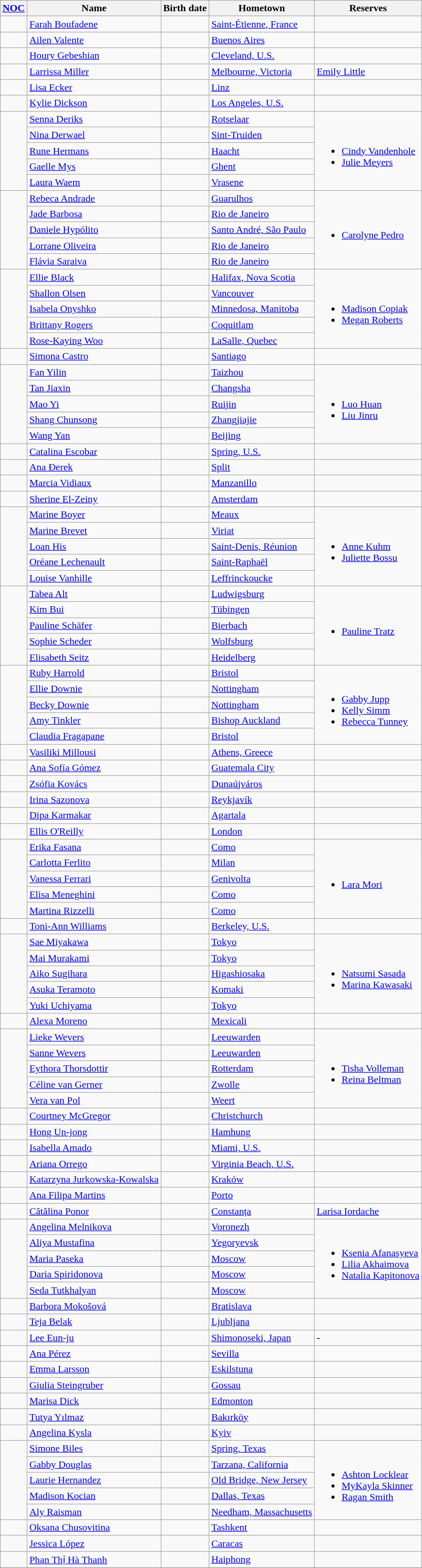<table class="wikitable sortable">
<tr>
<th><a href='#'>NOC</a></th>
<th>Name</th>
<th>Birth date</th>
<th>Hometown</th>
<th>Reserves</th>
</tr>
<tr>
<td></td>
<td><a href='#'>Farah Boufadene</a></td>
<td></td>
<td><a href='#'>Saint-Étienne, France</a></td>
<td></td>
</tr>
<tr>
<td></td>
<td><a href='#'>Ailen Valente</a></td>
<td></td>
<td><a href='#'>Buenos Aires</a></td>
<td></td>
</tr>
<tr>
<td></td>
<td><a href='#'>Houry Gebeshian</a></td>
<td></td>
<td><a href='#'>Cleveland, U.S.</a></td>
<td></td>
</tr>
<tr>
<td></td>
<td><a href='#'>Larrissa Miller</a></td>
<td></td>
<td><a href='#'>Melbourne, Victoria</a></td>
<td><a href='#'>Emily Little</a></td>
</tr>
<tr>
<td></td>
<td><a href='#'>Lisa Ecker</a></td>
<td></td>
<td><a href='#'>Linz</a></td>
<td></td>
</tr>
<tr>
<td></td>
<td><a href='#'>Kylie Dickson</a></td>
<td></td>
<td><a href='#'>Los Angeles, U.S.</a></td>
<td></td>
</tr>
<tr>
<td rowspan="5"></td>
<td><a href='#'>Senna Deriks</a></td>
<td></td>
<td><a href='#'>Rotselaar</a></td>
<td rowspan="5"><br><ul><li><a href='#'>Cindy Vandenhole</a></li><li><a href='#'>Julie Meyers</a></li></ul></td>
</tr>
<tr>
<td><a href='#'>Nina Derwael</a></td>
<td></td>
<td><a href='#'>Sint-Truiden</a></td>
</tr>
<tr>
<td><a href='#'>Rune Hermans</a></td>
<td></td>
<td><a href='#'>Haacht</a></td>
</tr>
<tr>
<td><a href='#'>Gaelle Mys</a></td>
<td></td>
<td><a href='#'>Ghent</a></td>
</tr>
<tr>
<td><a href='#'>Laura Waem</a></td>
<td></td>
<td><a href='#'>Vrasene</a></td>
</tr>
<tr>
<td rowspan="5"></td>
<td><a href='#'>Rebeca Andrade</a></td>
<td></td>
<td><a href='#'>Guarulhos</a></td>
<td rowspan="5"><br><ul><li><a href='#'>Carolyne Pedro</a></li></ul></td>
</tr>
<tr>
<td><a href='#'>Jade Barbosa</a></td>
<td></td>
<td><a href='#'>Rio de Janeiro</a></td>
</tr>
<tr>
<td><a href='#'>Daniele Hypólito</a></td>
<td></td>
<td><a href='#'>Santo André, São Paulo</a></td>
</tr>
<tr>
<td><a href='#'>Lorrane Oliveira</a></td>
<td></td>
<td><a href='#'>Rio de Janeiro</a></td>
</tr>
<tr>
<td><a href='#'>Flávia Saraiva</a></td>
<td></td>
<td><a href='#'>Rio de Janeiro</a></td>
</tr>
<tr>
<td rowspan="5"></td>
<td><a href='#'>Ellie Black</a></td>
<td></td>
<td><a href='#'>Halifax, Nova Scotia</a></td>
<td rowspan="5"><br><ul><li><a href='#'>Madison Copiak</a></li><li><a href='#'>Megan Roberts</a></li></ul></td>
</tr>
<tr>
<td><a href='#'>Shallon Olsen</a></td>
<td></td>
<td><a href='#'>Vancouver</a></td>
</tr>
<tr>
<td><a href='#'>Isabela Onyshko</a></td>
<td></td>
<td><a href='#'>Minnedosa, Manitoba</a></td>
</tr>
<tr>
<td><a href='#'>Brittany Rogers</a></td>
<td></td>
<td><a href='#'>Coquitlam</a></td>
</tr>
<tr>
<td><a href='#'>Rose-Kaying Woo</a></td>
<td></td>
<td><a href='#'>LaSalle, Quebec</a></td>
</tr>
<tr>
<td></td>
<td><a href='#'>Simona Castro</a></td>
<td></td>
<td><a href='#'>Santiago</a></td>
<td></td>
</tr>
<tr>
<td rowspan="5"></td>
<td><a href='#'>Fan Yilin</a></td>
<td></td>
<td><a href='#'>Taizhou</a></td>
<td rowspan="5"><br><ul><li><a href='#'>Luo Huan</a></li><li><a href='#'>Liu Jinru</a></li></ul></td>
</tr>
<tr>
<td><a href='#'>Tan Jiaxin</a></td>
<td></td>
<td><a href='#'>Changsha</a></td>
</tr>
<tr>
<td><a href='#'>Mao Yi</a></td>
<td></td>
<td><a href='#'>Ruijin</a></td>
</tr>
<tr>
<td><a href='#'>Shang Chunsong</a></td>
<td></td>
<td><a href='#'>Zhangjiajie</a></td>
</tr>
<tr>
<td><a href='#'>Wang Yan</a></td>
<td></td>
<td><a href='#'>Beijing</a></td>
</tr>
<tr>
<td></td>
<td><a href='#'>Catalina Escobar</a></td>
<td></td>
<td><a href='#'>Spring, U.S.</a></td>
<td></td>
</tr>
<tr>
<td></td>
<td><a href='#'>Ana Đerek</a></td>
<td></td>
<td><a href='#'>Split</a></td>
<td></td>
</tr>
<tr>
<td></td>
<td><a href='#'>Marcia Vidiaux</a></td>
<td></td>
<td><a href='#'>Manzanillo</a></td>
<td></td>
</tr>
<tr>
<td></td>
<td><a href='#'>Sherine El-Zeiny</a></td>
<td></td>
<td><a href='#'>Amsterdam</a></td>
<td></td>
</tr>
<tr>
<td rowspan="5"></td>
<td><a href='#'>Marine Boyer</a></td>
<td></td>
<td><a href='#'>Meaux</a></td>
<td rowspan="5"><br><ul><li><a href='#'>Anne Kuhm</a></li><li><a href='#'>Juliette Bossu</a></li></ul></td>
</tr>
<tr>
<td><a href='#'>Marine Brevet</a></td>
<td></td>
<td><a href='#'>Viriat</a></td>
</tr>
<tr>
<td><a href='#'>Loan His</a></td>
<td></td>
<td><a href='#'>Saint-Denis, Réunion</a></td>
</tr>
<tr>
<td><a href='#'>Oréane Lechenault</a></td>
<td></td>
<td><a href='#'>Saint-Raphaël</a></td>
</tr>
<tr>
<td><a href='#'>Louise Vanhille</a></td>
<td></td>
<td><a href='#'>Leffrinckoucke</a></td>
</tr>
<tr>
<td rowspan="5"></td>
<td><a href='#'>Tabea Alt</a></td>
<td></td>
<td><a href='#'>Ludwigsburg</a></td>
<td rowspan="5"><br><ul><li><a href='#'>Pauline Tratz</a></li></ul></td>
</tr>
<tr>
<td><a href='#'>Kim Bui</a></td>
<td></td>
<td><a href='#'>Tübingen</a></td>
</tr>
<tr>
<td><a href='#'>Pauline Schäfer</a></td>
<td></td>
<td><a href='#'>Bierbach</a></td>
</tr>
<tr>
<td><a href='#'>Sophie Scheder</a></td>
<td></td>
<td><a href='#'>Wolfsburg</a></td>
</tr>
<tr>
<td><a href='#'>Elisabeth Seitz</a></td>
<td></td>
<td><a href='#'>Heidelberg</a></td>
</tr>
<tr>
<td rowspan="5"></td>
<td><a href='#'>Ruby Harrold</a></td>
<td></td>
<td><a href='#'>Bristol</a></td>
<td rowspan="5"><br><ul><li><a href='#'>Gabby Jupp</a></li><li><a href='#'>Kelly Simm</a></li><li><a href='#'>Rebecca Tunney</a></li></ul></td>
</tr>
<tr>
<td><a href='#'>Ellie Downie</a></td>
<td></td>
<td><a href='#'>Nottingham</a></td>
</tr>
<tr>
<td><a href='#'>Becky Downie</a></td>
<td></td>
<td><a href='#'>Nottingham</a></td>
</tr>
<tr>
<td><a href='#'>Amy Tinkler</a></td>
<td></td>
<td><a href='#'>Bishop Auckland</a></td>
</tr>
<tr>
<td><a href='#'>Claudia Fragapane</a></td>
<td></td>
<td><a href='#'>Bristol</a></td>
</tr>
<tr>
<td></td>
<td><a href='#'>Vasiliki Millousi</a></td>
<td></td>
<td><a href='#'>Athens, Greece</a></td>
<td></td>
</tr>
<tr>
<td></td>
<td><a href='#'>Ana Sofía Gómez</a></td>
<td></td>
<td><a href='#'>Guatemala City</a></td>
<td></td>
</tr>
<tr>
<td></td>
<td><a href='#'>Zsófia Kovács</a></td>
<td></td>
<td><a href='#'>Dunaújváros</a></td>
<td></td>
</tr>
<tr>
<td></td>
<td><a href='#'>Irina Sazonova</a></td>
<td></td>
<td><a href='#'>Reykjavík</a></td>
<td></td>
</tr>
<tr>
<td></td>
<td><a href='#'>Dipa Karmakar</a></td>
<td></td>
<td><a href='#'>Agartala</a></td>
<td></td>
</tr>
<tr>
<td></td>
<td><a href='#'>Ellis O'Reilly</a></td>
<td></td>
<td><a href='#'>London</a></td>
<td></td>
</tr>
<tr>
<td rowspan="5"></td>
<td><a href='#'>Erika Fasana</a></td>
<td></td>
<td><a href='#'>Como</a></td>
<td rowspan="5"><br><ul><li><a href='#'>Lara Mori</a></li></ul></td>
</tr>
<tr>
<td><a href='#'>Carlotta Ferlito</a></td>
<td></td>
<td><a href='#'>Milan</a></td>
</tr>
<tr>
<td><a href='#'>Vanessa Ferrari</a></td>
<td></td>
<td><a href='#'>Genivolta</a></td>
</tr>
<tr>
<td><a href='#'>Elisa Meneghini</a></td>
<td></td>
<td><a href='#'>Como</a></td>
</tr>
<tr>
<td><a href='#'>Martina Rizzelli</a></td>
<td></td>
<td><a href='#'>Como</a></td>
</tr>
<tr>
<td></td>
<td><a href='#'>Toni-Ann Williams</a></td>
<td></td>
<td><a href='#'>Berkeley, U.S.</a></td>
<td></td>
</tr>
<tr>
<td rowspan="5"></td>
<td><a href='#'>Sae Miyakawa</a></td>
<td></td>
<td><a href='#'>Tokyo</a></td>
<td rowspan="5"><br><ul><li><a href='#'>Natsumi Sasada</a></li><li><a href='#'>Marina Kawasaki</a></li></ul></td>
</tr>
<tr>
<td><a href='#'>Mai Murakami</a></td>
<td></td>
<td><a href='#'>Tokyo</a></td>
</tr>
<tr>
<td><a href='#'>Aiko Sugihara</a></td>
<td></td>
<td><a href='#'>Higashiosaka</a></td>
</tr>
<tr>
<td><a href='#'>Asuka Teramoto</a></td>
<td></td>
<td><a href='#'>Komaki</a></td>
</tr>
<tr>
<td><a href='#'>Yuki Uchiyama</a></td>
<td></td>
<td><a href='#'>Tokyo</a></td>
</tr>
<tr>
<td></td>
<td><a href='#'>Alexa Moreno</a></td>
<td></td>
<td><a href='#'>Mexicali</a></td>
<td></td>
</tr>
<tr>
<td rowspan="5"></td>
<td><a href='#'>Lieke Wevers</a></td>
<td></td>
<td><a href='#'>Leeuwarden</a></td>
<td rowspan="5"><br><ul><li><a href='#'>Tisha Volleman</a></li><li><a href='#'>Reina Beltman</a></li></ul></td>
</tr>
<tr>
<td><a href='#'>Sanne Wevers</a></td>
<td></td>
<td><a href='#'>Leeuwarden</a></td>
</tr>
<tr>
<td><a href='#'>Eythora Thorsdottir</a></td>
<td></td>
<td><a href='#'>Rotterdam</a></td>
</tr>
<tr>
<td><a href='#'>Céline van Gerner</a></td>
<td></td>
<td><a href='#'>Zwolle</a></td>
</tr>
<tr>
<td><a href='#'>Vera van Pol</a></td>
<td></td>
<td><a href='#'>Weert</a></td>
</tr>
<tr>
<td></td>
<td><a href='#'>Courtney McGregor</a></td>
<td></td>
<td><a href='#'>Christchurch</a></td>
<td></td>
</tr>
<tr>
<td></td>
<td><a href='#'>Hong Un-jong</a></td>
<td></td>
<td><a href='#'>Hamhung</a></td>
<td></td>
</tr>
<tr>
<td></td>
<td><a href='#'>Isabella Amado</a></td>
<td></td>
<td><a href='#'>Miami, U.S.</a></td>
<td></td>
</tr>
<tr>
<td></td>
<td><a href='#'>Ariana Orrego</a></td>
<td></td>
<td><a href='#'>Virginia Beach, U.S.</a></td>
<td></td>
</tr>
<tr>
<td></td>
<td><a href='#'>Katarzyna Jurkowska-Kowalska</a></td>
<td></td>
<td><a href='#'>Kraków</a></td>
<td></td>
</tr>
<tr>
<td></td>
<td><a href='#'>Ana Filipa Martins</a></td>
<td></td>
<td><a href='#'>Porto</a></td>
<td></td>
</tr>
<tr>
<td></td>
<td><a href='#'>Cătălina Ponor</a></td>
<td></td>
<td><a href='#'>Constanța</a></td>
<td><a href='#'>Larisa Iordache</a></td>
</tr>
<tr>
<td rowspan="5"></td>
<td><a href='#'>Angelina Melnikova</a></td>
<td></td>
<td><a href='#'>Voronezh</a></td>
<td rowspan="5"><br><ul><li><a href='#'>Ksenia Afanasyeva</a></li><li><a href='#'>Lilia Akhaimova</a></li><li><a href='#'>Natalia Kapitonova</a></li></ul></td>
</tr>
<tr>
<td><a href='#'>Aliya Mustafina</a></td>
<td></td>
<td><a href='#'>Yegoryevsk</a></td>
</tr>
<tr>
<td><a href='#'>Maria Paseka</a></td>
<td></td>
<td><a href='#'>Moscow</a></td>
</tr>
<tr>
<td><a href='#'>Daria Spiridonova</a></td>
<td></td>
<td><a href='#'>Moscow</a></td>
</tr>
<tr>
<td><a href='#'>Seda Tutkhalyan</a></td>
<td></td>
<td><a href='#'>Moscow</a></td>
</tr>
<tr>
<td></td>
<td><a href='#'>Barbora Mokošová</a></td>
<td></td>
<td><a href='#'>Bratislava</a></td>
<td></td>
</tr>
<tr>
<td></td>
<td><a href='#'>Teja Belak</a></td>
<td></td>
<td><a href='#'>Ljubljana</a></td>
<td></td>
</tr>
<tr>
<td></td>
<td><a href='#'>Lee Eun-ju</a></td>
<td></td>
<td><a href='#'>Shimonoseki, Japan</a></td>
<td>-</td>
</tr>
<tr>
<td></td>
<td><a href='#'>Ana Pérez</a></td>
<td></td>
<td><a href='#'>Sevilla</a></td>
<td></td>
</tr>
<tr>
<td></td>
<td><a href='#'>Emma Larsson</a></td>
<td></td>
<td><a href='#'>Eskilstuna</a></td>
<td></td>
</tr>
<tr>
<td></td>
<td><a href='#'>Giulia Steingruber</a></td>
<td></td>
<td><a href='#'>Gossau</a></td>
<td></td>
</tr>
<tr>
<td></td>
<td><a href='#'>Marisa Dick</a></td>
<td></td>
<td><a href='#'>Edmonton</a></td>
<td></td>
</tr>
<tr>
<td></td>
<td><a href='#'>Tutya Yılmaz</a></td>
<td></td>
<td><a href='#'>Bakırköy</a></td>
<td></td>
</tr>
<tr>
<td></td>
<td><a href='#'>Angelina Kysla</a></td>
<td></td>
<td><a href='#'>Kyiv</a></td>
<td></td>
</tr>
<tr>
<td rowspan="5"></td>
<td><a href='#'>Simone Biles</a></td>
<td></td>
<td><a href='#'>Spring, Texas</a></td>
<td rowspan="5"><br><ul><li><a href='#'>Ashton Locklear</a></li><li><a href='#'>MyKayla Skinner</a></li><li><a href='#'>Ragan Smith</a></li></ul></td>
</tr>
<tr>
<td><a href='#'>Gabby Douglas</a></td>
<td></td>
<td><a href='#'>Tarzana, California</a></td>
</tr>
<tr>
<td><a href='#'>Laurie Hernandez</a></td>
<td></td>
<td><a href='#'>Old Bridge, New Jersey</a></td>
</tr>
<tr>
<td><a href='#'>Madison Kocian</a></td>
<td></td>
<td><a href='#'>Dallas, Texas</a></td>
</tr>
<tr>
<td><a href='#'>Aly Raisman</a></td>
<td></td>
<td><a href='#'>Needham, Massachusetts</a></td>
</tr>
<tr>
<td></td>
<td><a href='#'>Oksana Chusovitina</a></td>
<td></td>
<td><a href='#'>Tashkent</a></td>
<td></td>
</tr>
<tr>
<td></td>
<td><a href='#'>Jessica López</a></td>
<td></td>
<td><a href='#'>Caracas</a></td>
<td></td>
</tr>
<tr>
<td></td>
<td><a href='#'>Phan Thị Hà Thanh</a></td>
<td></td>
<td><a href='#'>Haiphong</a></td>
<td></td>
</tr>
<tr>
</tr>
</table>
